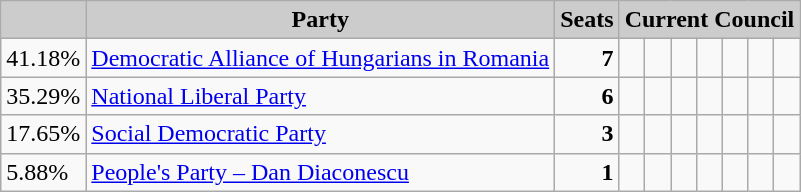<table class="wikitable">
<tr>
<th style="background:#ccc">   </th>
<th style="background:#ccc">Party</th>
<th style="background:#ccc">Seats</th>
<th style="background:#ccc" colspan="7">Current Council</th>
</tr>
<tr>
<td> 41.18%</td>
<td><a href='#'>Democratic Alliance of Hungarians in Romania</a></td>
<td style="text-align: right"><strong>7</strong></td>
<td>  </td>
<td>  </td>
<td>  </td>
<td>  </td>
<td>  </td>
<td>  </td>
<td>  </td>
</tr>
<tr>
<td> 35.29%</td>
<td><a href='#'>National Liberal Party</a></td>
<td style="text-align: right"><strong>6</strong></td>
<td>  </td>
<td>  </td>
<td>  </td>
<td>  </td>
<td>  </td>
<td>  </td>
<td> </td>
</tr>
<tr>
<td> 17.65%</td>
<td><a href='#'>Social Democratic Party</a></td>
<td style="text-align: right"><strong>3</strong></td>
<td>  </td>
<td>  </td>
<td>  </td>
<td> </td>
<td> </td>
<td> </td>
<td> </td>
</tr>
<tr>
<td> 5.88%</td>
<td><a href='#'>People's Party – Dan Diaconescu</a></td>
<td style="text-align: right"><strong>1</strong></td>
<td>  </td>
<td> </td>
<td> </td>
<td> </td>
<td> </td>
<td> </td>
<td> </td>
</tr>
</table>
